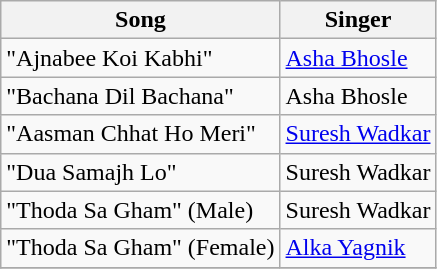<table class="wikitable">
<tr>
<th>Song</th>
<th>Singer</th>
</tr>
<tr>
<td>"Ajnabee Koi Kabhi"</td>
<td><a href='#'>Asha Bhosle</a></td>
</tr>
<tr>
<td>"Bachana Dil Bachana"</td>
<td>Asha Bhosle</td>
</tr>
<tr>
<td>"Aasman Chhat Ho Meri"</td>
<td><a href='#'>Suresh Wadkar</a></td>
</tr>
<tr>
<td>"Dua Samajh Lo"</td>
<td>Suresh Wadkar</td>
</tr>
<tr>
<td>"Thoda Sa Gham" (Male)</td>
<td>Suresh Wadkar</td>
</tr>
<tr>
<td>"Thoda Sa Gham" (Female)</td>
<td><a href='#'>Alka Yagnik</a></td>
</tr>
<tr>
</tr>
</table>
